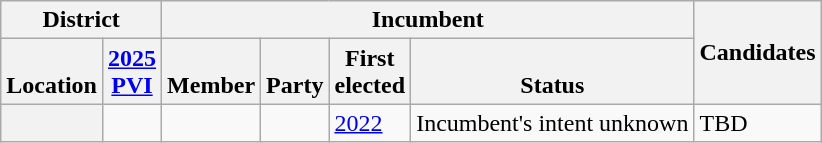<table class="wikitable sortable">
<tr>
<th colspan=2>District</th>
<th colspan=4>Incumbent</th>
<th rowspan=2 class="unsortable">Candidates</th>
</tr>
<tr valign=bottom>
<th>Location</th>
<th><a href='#'>2025<br>PVI</a></th>
<th>Member</th>
<th>Party</th>
<th>First<br>elected</th>
<th>Status</th>
</tr>
<tr>
<th></th>
<td></td>
<td></td>
<td></td>
<td><a href='#'>2022</a></td>
<td>Incumbent's intent unknown</td>
<td>TBD</td>
</tr>
</table>
